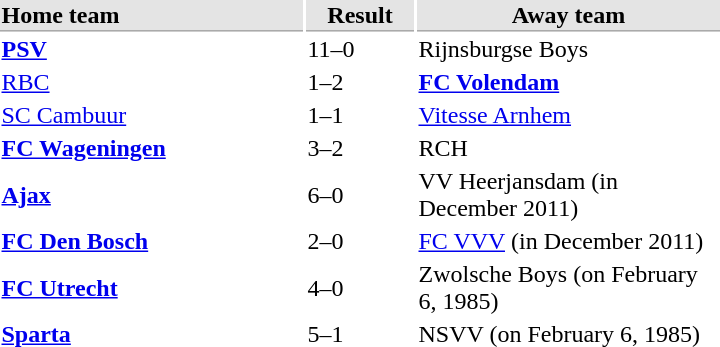<table style="float:right;">
<tr bgcolor="#E4E4E4">
<th style="border-bottom:1px solid #AAAAAA" width="200" align="left">Home team</th>
<th style="border-bottom:1px solid #AAAAAA" width="70" align="center">Result</th>
<th style="border-bottom:1px solid #AAAAAA" width="200">Away team</th>
</tr>
<tr>
<td><strong><a href='#'>PSV</a></strong></td>
<td>11–0</td>
<td>Rijnsburgse Boys</td>
</tr>
<tr>
<td><a href='#'>RBC</a></td>
<td>1–2</td>
<td><strong><a href='#'>FC Volendam</a></strong></td>
</tr>
<tr>
<td><a href='#'>SC Cambuur</a></td>
<td>1–1</td>
<td><a href='#'>Vitesse Arnhem</a></td>
</tr>
<tr>
<td><strong><a href='#'>FC Wageningen</a></strong></td>
<td>3–2</td>
<td>RCH</td>
</tr>
<tr>
<td><strong><a href='#'>Ajax</a></strong></td>
<td>6–0</td>
<td>VV Heerjansdam (in December 2011)</td>
</tr>
<tr>
<td><strong><a href='#'>FC Den Bosch</a></strong></td>
<td>2–0</td>
<td><a href='#'>FC VVV</a> (in December  2011)</td>
</tr>
<tr>
<td><strong><a href='#'>FC Utrecht</a></strong></td>
<td>4–0</td>
<td>Zwolsche Boys (on February 6, 1985)</td>
</tr>
<tr>
<td><strong><a href='#'>Sparta</a></strong></td>
<td>5–1</td>
<td>NSVV (on February 6, 1985)</td>
</tr>
</table>
